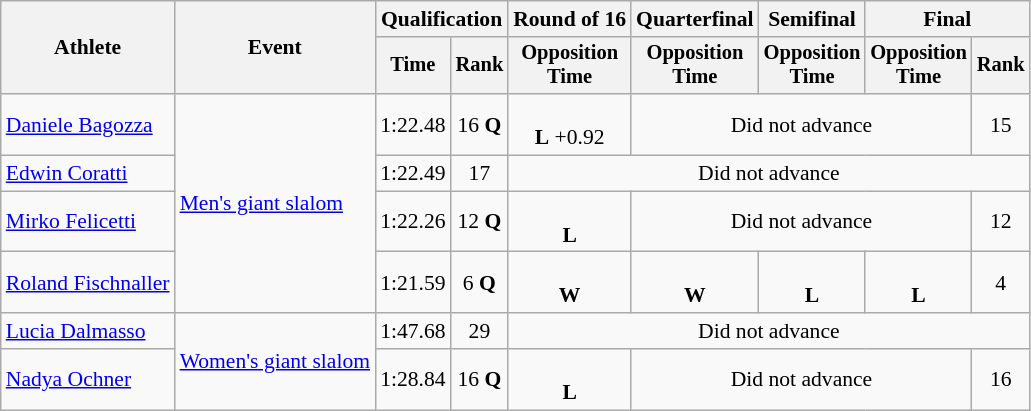<table class=wikitable style=font-size:90%>
<tr>
<th rowspan=2>Athlete</th>
<th rowspan=2>Event</th>
<th colspan=2>Qualification</th>
<th>Round of 16</th>
<th>Quarterfinal</th>
<th>Semifinal</th>
<th colspan=2>Final</th>
</tr>
<tr style=font-size:95%>
<th>Time</th>
<th>Rank</th>
<th>Opposition<br>Time</th>
<th>Opposition<br>Time</th>
<th>Opposition<br>Time</th>
<th>Opposition<br>Time</th>
<th>Rank</th>
</tr>
<tr align=center>
<td align=left><a href='#'>Daniele Bagozza</a></td>
<td align=left rowspan=4><a href='#'>Men's giant slalom</a></td>
<td>1:22.48</td>
<td>16 <strong>Q</strong></td>
<td><br><strong>L</strong> +0.92</td>
<td colspan=3>Did not advance</td>
<td>15</td>
</tr>
<tr align=center>
<td align=left><a href='#'>Edwin Coratti</a></td>
<td>1:22.49</td>
<td>17</td>
<td colspan=5>Did not advance</td>
</tr>
<tr align=center>
<td align=left><a href='#'>Mirko Felicetti</a></td>
<td>1:22.26</td>
<td>12 <strong>Q</strong></td>
<td><br><strong>L</strong> </td>
<td colspan=3>Did not advance</td>
<td>12</td>
</tr>
<tr align=center>
<td align=left><a href='#'>Roland Fischnaller</a></td>
<td>1:21.59</td>
<td>6 <strong>Q</strong></td>
<td><br><strong>W</strong></td>
<td><br><strong>W</strong></td>
<td><br><strong>L</strong> </td>
<td><br><strong>L</strong> </td>
<td>4</td>
</tr>
<tr align=center>
<td align=left><a href='#'>Lucia Dalmasso</a></td>
<td align=left rowspan=2><a href='#'>Women's giant slalom</a></td>
<td>1:47.68</td>
<td>29</td>
<td colspan=5>Did not advance</td>
</tr>
<tr align=center>
<td align=left><a href='#'>Nadya Ochner</a></td>
<td>1:28.84</td>
<td>16 <strong>Q</strong></td>
<td><br><strong>L</strong> </td>
<td colspan=3>Did not advance</td>
<td>16</td>
</tr>
</table>
